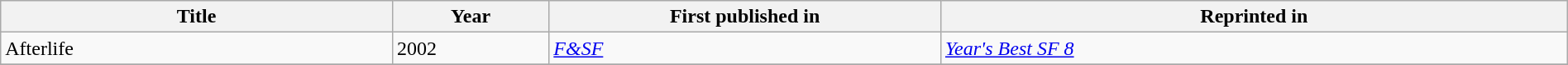<table class='wikitable sortable' width='100%'>
<tr>
<th width='25%'>Title</th>
<th width='10%'>Year</th>
<th width='25%'>First published in</th>
<th width='40%' class='unsortable'>Reprinted in</th>
</tr>
<tr>
<td>Afterlife</td>
<td>2002</td>
<td><em><a href='#'>F&SF</a></em></td>
<td><em><a href='#'>Year's Best SF 8</a></em></td>
</tr>
<tr>
</tr>
</table>
